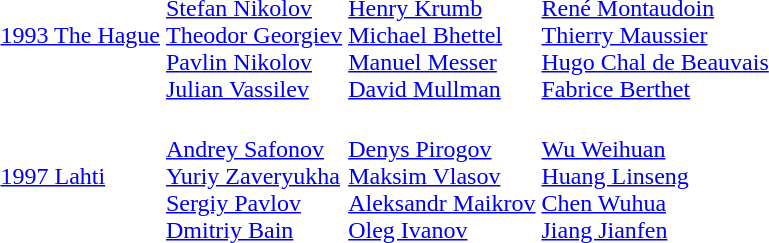<table>
<tr>
<td><a href='#'>1993 The Hague</a></td>
<td><br><a href='#'>Stefan Nikolov</a><br><a href='#'>Theodor Georgiev</a><br><a href='#'>Pavlin Nikolov</a><br><a href='#'>Julian Vassilev</a></td>
<td><br><a href='#'>Henry Krumb</a><br><a href='#'>Michael Bhettel</a><br><a href='#'>Manuel Messer</a><br><a href='#'>David Mullman</a></td>
<td><br><a href='#'>René Montaudoin</a><br><a href='#'>Thierry Maussier</a><br><a href='#'>Hugo Chal de Beauvais</a><br><a href='#'>Fabrice Berthet</a></td>
</tr>
<tr>
<td><a href='#'>1997 Lahti</a></td>
<td><br><a href='#'>Andrey Safonov</a><br><a href='#'>Yuriy Zaveryukha</a><br><a href='#'>Sergiy Pavlov</a><br><a href='#'>Dmitriy Bain</a></td>
<td><br><a href='#'>Denys Pirogov</a><br><a href='#'>Maksim Vlasov</a><br><a href='#'>Aleksandr Maikrov</a><br><a href='#'>Oleg Ivanov</a></td>
<td><br><a href='#'>Wu Weihuan</a><br><a href='#'>Huang Linseng</a><br><a href='#'>Chen Wuhua</a><br><a href='#'>Jiang Jianfen</a></td>
</tr>
</table>
